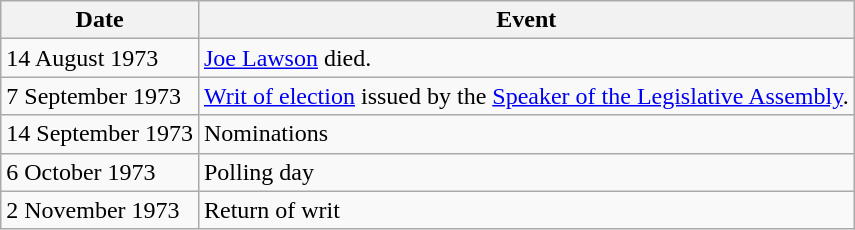<table class="wikitable">
<tr>
<th>Date</th>
<th>Event</th>
</tr>
<tr>
<td>14 August 1973</td>
<td><a href='#'>Joe Lawson</a> died.</td>
</tr>
<tr>
<td>7 September 1973</td>
<td><a href='#'>Writ of election</a> issued by the <a href='#'>Speaker of the Legislative Assembly</a>.</td>
</tr>
<tr>
<td>14 September 1973</td>
<td>Nominations</td>
</tr>
<tr>
<td>6 October 1973</td>
<td>Polling day</td>
</tr>
<tr>
<td>2 November 1973</td>
<td>Return of writ</td>
</tr>
</table>
